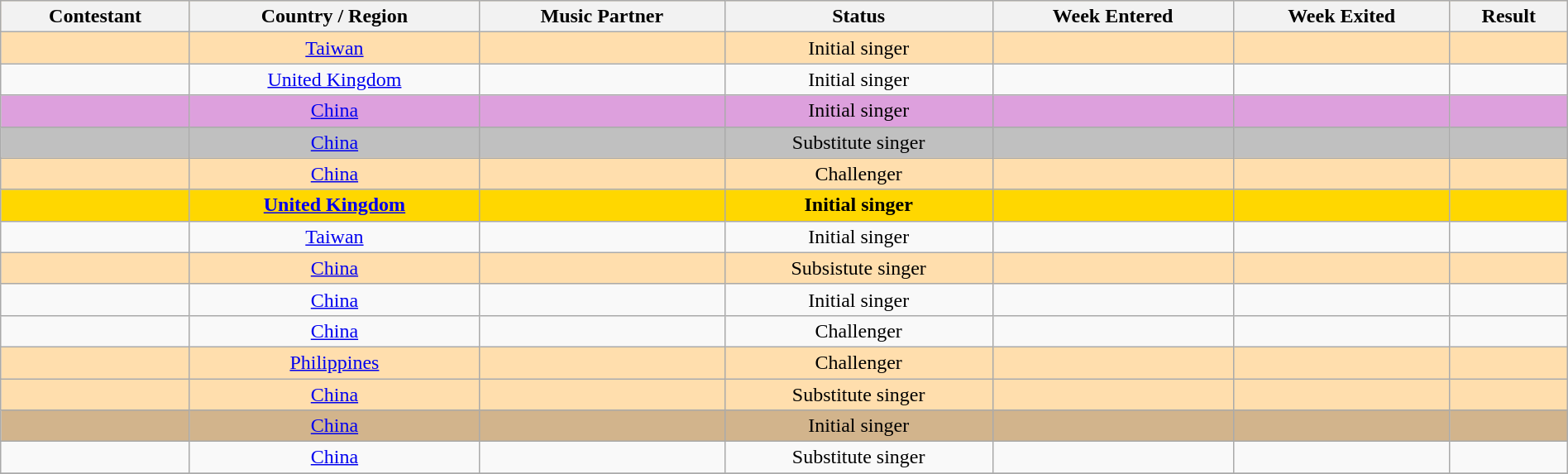<table class="wikitable sortable" style="width:100%; text-align:center;">
<tr bgcolor=NavajoWhite>
<th>Contestant</th>
<th>Country / Region</th>
<th>Music Partner</th>
<th>Status</th>
<th>Week Entered</th>
<th>Week Exited</th>
<th>Result</th>
</tr>
<tr bgcolor=NavajoWhite>
<td></td>
<td><a href='#'>Taiwan</a></td>
<td></td>
<td>Initial singer</td>
<td></td>
<td></td>
<td></td>
</tr>
<tr>
<td></td>
<td><a href='#'>United Kingdom</a></td>
<td></td>
<td>Initial singer</td>
<td></td>
<td></td>
<td></td>
</tr>
<tr bgcolor=#DDA0DD>
<td></td>
<td><a href='#'>China</a></td>
<td></td>
<td>Initial singer</td>
<td></td>
<td></td>
<td></td>
</tr>
<tr bgcolor=silver>
<td></td>
<td><a href='#'>China</a></td>
<td></td>
<td>Substitute singer</td>
<td></td>
<td></td>
<td></td>
</tr>
<tr bgcolor=NavajoWhite>
<td></td>
<td><a href='#'>China</a></td>
<td></td>
<td>Challenger</td>
<td></td>
<td></td>
<td></td>
</tr>
<tr bgcolor=Gold>
<td></td>
<td><strong><a href='#'>United Kingdom</a></strong></td>
<td></td>
<td><strong>Initial singer</strong></td>
<td></td>
<td></td>
<td></td>
</tr>
<tr>
<td></td>
<td><a href='#'>Taiwan</a></td>
<td></td>
<td>Initial singer</td>
<td></td>
<td></td>
<td></td>
</tr>
<tr bgcolor=NavajoWhite>
<td></td>
<td><a href='#'>China</a></td>
<td></td>
<td>Subsistute singer</td>
<td></td>
<td></td>
<td></td>
</tr>
<tr>
<td></td>
<td><a href='#'>China</a></td>
<td></td>
<td>Initial singer</td>
<td></td>
<td></td>
<td></td>
</tr>
<tr>
<td></td>
<td><a href='#'>China</a></td>
<td></td>
<td>Challenger</td>
<td></td>
<td></td>
<td></td>
</tr>
<tr bgcolor=NavajoWhite>
<td></td>
<td><a href='#'>Philippines</a></td>
<td></td>
<td>Challenger</td>
<td></td>
<td></td>
<td></td>
</tr>
<tr bgcolor=NavajoWhite>
<td></td>
<td><a href='#'>China</a></td>
<td></td>
<td>Substitute singer</td>
<td></td>
<td></td>
<td></td>
</tr>
<tr bgcolor=tan>
<td></td>
<td><a href='#'>China</a></td>
<td></td>
<td>Initial singer</td>
<td></td>
<td></td>
<td></td>
</tr>
<tr>
<td></td>
<td><a href='#'>China</a></td>
<td></td>
<td>Substitute singer</td>
<td></td>
<td></td>
<td></td>
</tr>
<tr>
</tr>
</table>
